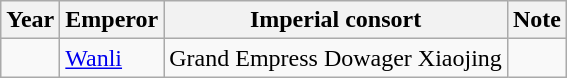<table class="wikitable">
<tr>
<th>Year</th>
<th>Emperor</th>
<th>Imperial consort</th>
<th>Note</th>
</tr>
<tr>
<td></td>
<td><a href='#'>Wanli</a></td>
<td>Grand Empress Dowager Xiaojing</td>
<td></td>
</tr>
</table>
